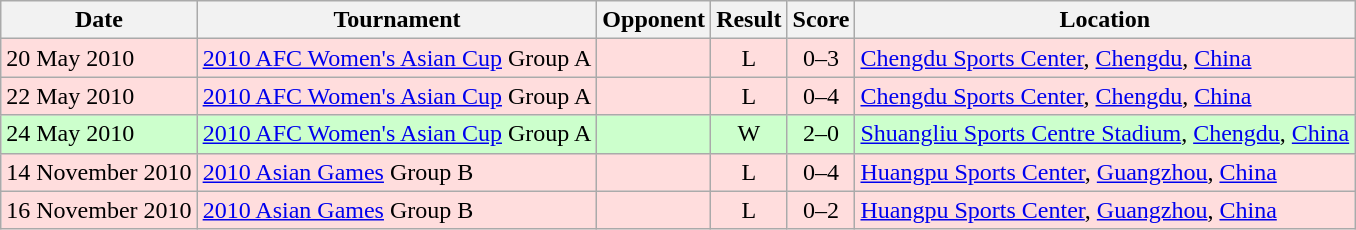<table class="wikitable">
<tr>
<th>Date</th>
<th>Tournament</th>
<th>Opponent</th>
<th>Result</th>
<th>Score</th>
<th>Location</th>
</tr>
<tr style="background:#fdd;">
<td>20 May 2010</td>
<td><a href='#'>2010 AFC Women's Asian Cup</a> Group A</td>
<td></td>
<td style="text-align:center">L</td>
<td style="text-align:center">0–3</td>
<td> <a href='#'>Chengdu Sports Center</a>, <a href='#'>Chengdu</a>, <a href='#'>China</a></td>
</tr>
<tr style="background:#fdd;">
<td>22 May 2010</td>
<td><a href='#'>2010 AFC Women's Asian Cup</a> Group A</td>
<td></td>
<td style="text-align:center">L</td>
<td style="text-align:center">0–4</td>
<td> <a href='#'>Chengdu Sports Center</a>, <a href='#'>Chengdu</a>, <a href='#'>China</a></td>
</tr>
<tr style="background:#cfc;">
<td>24 May 2010</td>
<td><a href='#'>2010 AFC Women's Asian Cup</a> Group A</td>
<td></td>
<td style="text-align:center">W</td>
<td style="text-align:center">2–0</td>
<td> <a href='#'>Shuangliu Sports Centre Stadium</a>, <a href='#'>Chengdu</a>, <a href='#'>China</a></td>
</tr>
<tr style="background:#fdd;">
<td>14 November 2010</td>
<td><a href='#'>2010 Asian Games</a> Group B</td>
<td></td>
<td style="text-align:center">L</td>
<td style="text-align:center">0–4</td>
<td> <a href='#'>Huangpu Sports Center</a>, <a href='#'>Guangzhou</a>, <a href='#'>China</a></td>
</tr>
<tr style="background:#fdd;">
<td>16 November 2010</td>
<td><a href='#'>2010 Asian Games</a> Group B</td>
<td></td>
<td style="text-align:center">L</td>
<td style="text-align:center">0–2</td>
<td> <a href='#'>Huangpu Sports Center</a>, <a href='#'>Guangzhou</a>, <a href='#'>China</a></td>
</tr>
</table>
